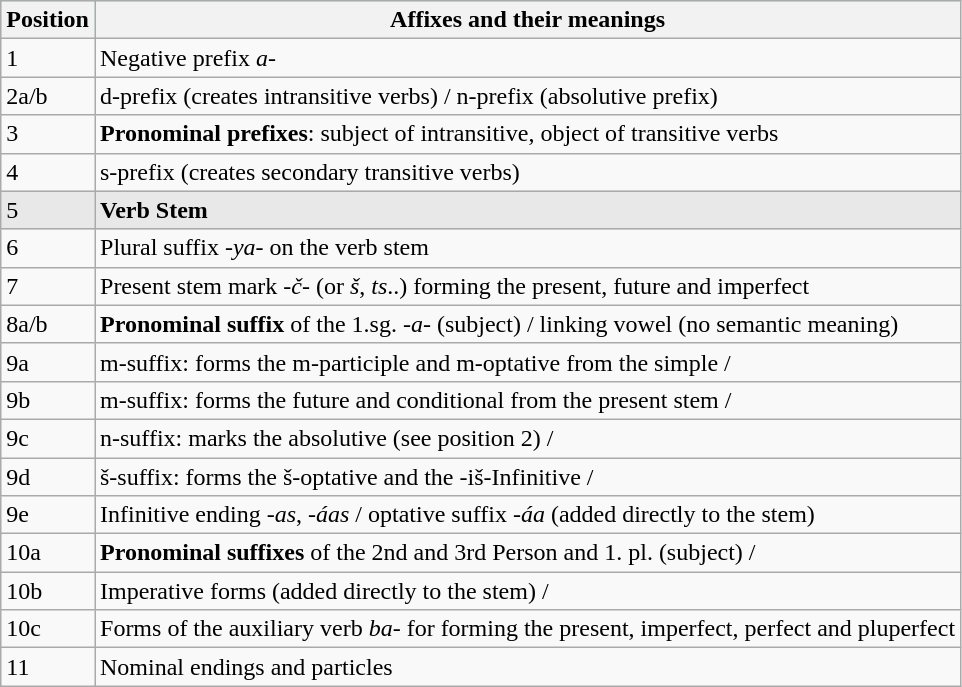<table class="wikitable">
<tr style="background:#c0f0f0;">
<th>Position</th>
<th>Affixes and their meanings</th>
</tr>
<tr>
<td>1</td>
<td>Negative prefix <em>a-</em></td>
</tr>
<tr>
<td>2a/b</td>
<td>d-prefix (creates intransitive verbs) / n-prefix (absolutive prefix)</td>
</tr>
<tr>
<td>3</td>
<td><strong>Pronominal prefixes</strong>: subject of intransitive, object of transitive verbs</td>
</tr>
<tr>
<td>4</td>
<td>s-prefix (creates secondary transitive verbs)</td>
</tr>
<tr style="background:#e8e8e8;">
<td>5</td>
<td style="background:#e8e8e8;"><strong>Verb Stem</strong></td>
</tr>
<tr>
<td>6</td>
<td>Plural suffix <em>-ya-</em> on the verb stem</td>
</tr>
<tr>
<td>7</td>
<td>Present stem mark <em>-č-</em> (or <em>š</em>, <em>ts</em>..) forming the present, future and imperfect</td>
</tr>
<tr>
<td>8a/b</td>
<td><strong>Pronominal suffix</strong> of the 1.sg. <em>-a-</em> (subject) / linking vowel (no semantic meaning)</td>
</tr>
<tr>
<td>9a</td>
<td>m-suffix: forms the m-participle and m-optative from the simple /</td>
</tr>
<tr>
<td>9b</td>
<td>m-suffix: forms the future and conditional from the present stem /</td>
</tr>
<tr>
<td>9c</td>
<td>n-suffix: marks the absolutive (see position 2) /</td>
</tr>
<tr>
<td>9d</td>
<td>š-suffix: forms the š-optative and the -iš-Infinitive /</td>
</tr>
<tr>
<td>9e</td>
<td>Infinitive ending <em>-as</em>, <em>-áas</em> / optative suffix <em>-áa</em> (added directly to the stem)</td>
</tr>
<tr>
<td>10a</td>
<td><strong>Pronominal suffixes</strong> of the 2nd and 3rd Person and 1. pl. (subject) /</td>
</tr>
<tr>
<td>10b</td>
<td>Imperative forms (added directly to the stem) /</td>
</tr>
<tr>
<td>10c</td>
<td>Forms of the auxiliary verb <em>ba-</em> for forming the present, imperfect, perfect and pluperfect</td>
</tr>
<tr>
<td>11</td>
<td>Nominal endings and particles</td>
</tr>
</table>
